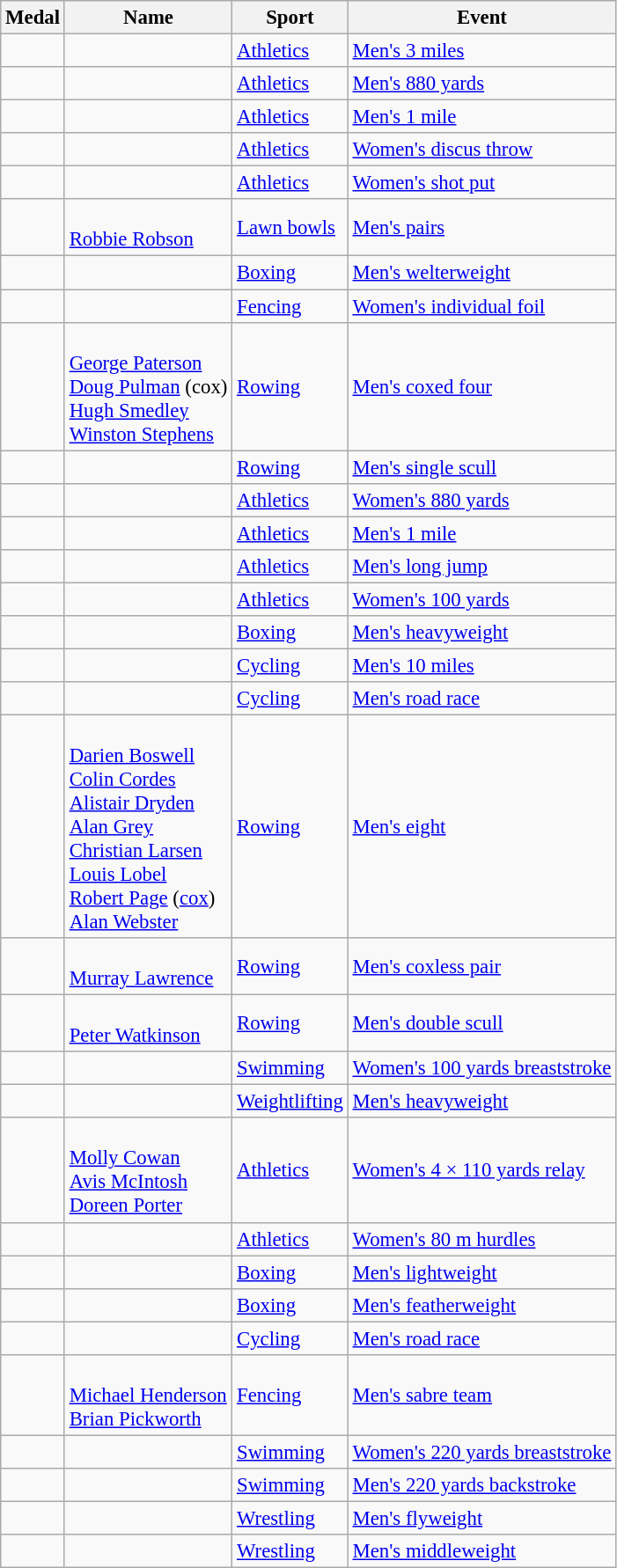<table class="wikitable sortable" style="font-size: 95%;">
<tr>
<th>Medal</th>
<th>Name</th>
<th>Sport</th>
<th>Event</th>
</tr>
<tr>
<td></td>
<td></td>
<td><a href='#'>Athletics</a></td>
<td><a href='#'>Men's 3 miles</a></td>
</tr>
<tr>
<td></td>
<td></td>
<td><a href='#'>Athletics</a></td>
<td><a href='#'>Men's 880 yards</a></td>
</tr>
<tr>
<td></td>
<td></td>
<td><a href='#'>Athletics</a></td>
<td><a href='#'>Men's 1 mile</a></td>
</tr>
<tr>
<td></td>
<td></td>
<td><a href='#'>Athletics</a></td>
<td><a href='#'>Women's discus throw</a></td>
</tr>
<tr>
<td></td>
<td></td>
<td><a href='#'>Athletics</a></td>
<td><a href='#'>Women's shot put</a></td>
</tr>
<tr>
<td></td>
<td><br><a href='#'>Robbie Robson</a></td>
<td><a href='#'>Lawn bowls</a></td>
<td><a href='#'>Men's pairs</a></td>
</tr>
<tr>
<td></td>
<td></td>
<td><a href='#'>Boxing</a></td>
<td><a href='#'>Men's welterweight</a></td>
</tr>
<tr>
<td></td>
<td></td>
<td><a href='#'>Fencing</a></td>
<td><a href='#'>Women's individual foil</a></td>
</tr>
<tr>
<td></td>
<td><br><a href='#'>George Paterson</a><br><a href='#'>Doug Pulman</a> (cox)<br><a href='#'>Hugh Smedley</a><br><a href='#'>Winston Stephens</a></td>
<td><a href='#'>Rowing</a></td>
<td><a href='#'>Men's coxed four</a></td>
</tr>
<tr>
<td></td>
<td></td>
<td><a href='#'>Rowing</a></td>
<td><a href='#'>Men's single scull</a></td>
</tr>
<tr>
<td></td>
<td></td>
<td><a href='#'>Athletics</a></td>
<td><a href='#'>Women's 880 yards</a></td>
</tr>
<tr>
<td></td>
<td></td>
<td><a href='#'>Athletics</a></td>
<td><a href='#'>Men's 1 mile</a></td>
</tr>
<tr>
<td></td>
<td></td>
<td><a href='#'>Athletics</a></td>
<td><a href='#'>Men's long jump</a></td>
</tr>
<tr>
<td></td>
<td></td>
<td><a href='#'>Athletics</a></td>
<td><a href='#'>Women's 100 yards</a></td>
</tr>
<tr>
<td></td>
<td></td>
<td><a href='#'>Boxing</a></td>
<td><a href='#'>Men's heavyweight</a></td>
</tr>
<tr>
<td></td>
<td></td>
<td><a href='#'>Cycling</a></td>
<td><a href='#'>Men's 10 miles</a></td>
</tr>
<tr>
<td></td>
<td></td>
<td><a href='#'>Cycling</a></td>
<td><a href='#'>Men's road race</a></td>
</tr>
<tr>
<td></td>
<td><br><a href='#'>Darien Boswell</a><br><a href='#'>Colin Cordes</a><br><a href='#'>Alistair Dryden</a><br><a href='#'>Alan Grey</a><br><a href='#'>Christian Larsen</a><br><a href='#'>Louis Lobel</a><br><a href='#'>Robert Page</a> (<a href='#'>cox</a>)<br><a href='#'>Alan Webster</a></td>
<td><a href='#'>Rowing</a></td>
<td><a href='#'>Men's eight</a></td>
</tr>
<tr>
<td></td>
<td><br><a href='#'>Murray Lawrence</a></td>
<td><a href='#'>Rowing</a></td>
<td><a href='#'>Men's coxless pair</a></td>
</tr>
<tr>
<td></td>
<td><br><a href='#'>Peter Watkinson</a></td>
<td><a href='#'>Rowing</a></td>
<td><a href='#'>Men's double scull</a></td>
</tr>
<tr>
<td></td>
<td></td>
<td><a href='#'>Swimming</a></td>
<td><a href='#'>Women's 100 yards breaststroke</a></td>
</tr>
<tr>
<td></td>
<td></td>
<td><a href='#'>Weightlifting</a></td>
<td><a href='#'>Men's heavyweight</a></td>
</tr>
<tr>
<td></td>
<td><br><a href='#'>Molly Cowan</a><br><a href='#'>Avis McIntosh</a><br><a href='#'>Doreen Porter</a></td>
<td><a href='#'>Athletics</a></td>
<td><a href='#'>Women's 4 × 110 yards relay</a></td>
</tr>
<tr>
<td></td>
<td></td>
<td><a href='#'>Athletics</a></td>
<td><a href='#'>Women's 80 m hurdles</a></td>
</tr>
<tr>
<td></td>
<td></td>
<td><a href='#'>Boxing</a></td>
<td><a href='#'>Men's lightweight</a></td>
</tr>
<tr>
<td></td>
<td></td>
<td><a href='#'>Boxing</a></td>
<td><a href='#'>Men's featherweight</a></td>
</tr>
<tr>
<td></td>
<td></td>
<td><a href='#'>Cycling</a></td>
<td><a href='#'>Men's road race</a></td>
</tr>
<tr>
<td></td>
<td><br><a href='#'>Michael Henderson</a><br><a href='#'>Brian Pickworth</a></td>
<td><a href='#'>Fencing</a></td>
<td><a href='#'>Men's sabre team</a></td>
</tr>
<tr>
<td></td>
<td></td>
<td><a href='#'>Swimming</a></td>
<td><a href='#'>Women's 220 yards breaststroke</a></td>
</tr>
<tr>
<td></td>
<td></td>
<td><a href='#'>Swimming</a></td>
<td><a href='#'>Men's 220 yards backstroke</a></td>
</tr>
<tr>
<td></td>
<td></td>
<td><a href='#'>Wrestling</a></td>
<td><a href='#'>Men's flyweight</a></td>
</tr>
<tr>
<td></td>
<td></td>
<td><a href='#'>Wrestling</a></td>
<td><a href='#'>Men's middleweight</a></td>
</tr>
</table>
